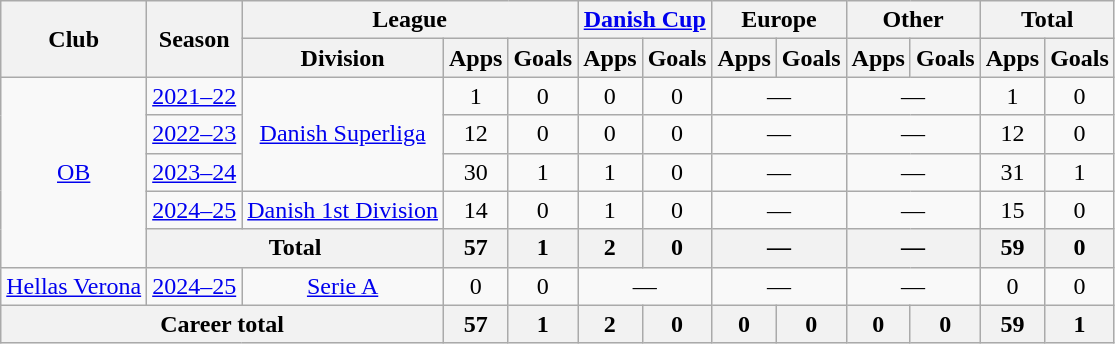<table class="wikitable" style="text-align:center">
<tr>
<th rowspan="2">Club</th>
<th rowspan="2">Season</th>
<th colspan="3">League</th>
<th colspan="2"><a href='#'>Danish Cup</a></th>
<th colspan="2">Europe</th>
<th colspan="2">Other</th>
<th colspan="3">Total</th>
</tr>
<tr>
<th>Division</th>
<th>Apps</th>
<th>Goals</th>
<th>Apps</th>
<th>Goals</th>
<th>Apps</th>
<th>Goals</th>
<th>Apps</th>
<th>Goals</th>
<th>Apps</th>
<th>Goals</th>
</tr>
<tr>
<td rowspan="5"><a href='#'>OB</a></td>
<td><a href='#'>2021–22</a></td>
<td rowspan="3"><a href='#'>Danish Superliga</a></td>
<td>1</td>
<td>0</td>
<td>0</td>
<td>0</td>
<td colspan="2">—</td>
<td colspan="2">—</td>
<td>1</td>
<td>0</td>
</tr>
<tr>
<td><a href='#'>2022–23</a></td>
<td>12</td>
<td>0</td>
<td>0</td>
<td>0</td>
<td colspan="2">—</td>
<td colspan="2">—</td>
<td>12</td>
<td>0</td>
</tr>
<tr>
<td><a href='#'>2023–24</a></td>
<td>30</td>
<td>1</td>
<td>1</td>
<td>0</td>
<td colspan="2">—</td>
<td colspan="2">—</td>
<td>31</td>
<td>1</td>
</tr>
<tr>
<td><a href='#'>2024–25</a></td>
<td><a href='#'>Danish 1st Division</a></td>
<td>14</td>
<td>0</td>
<td>1</td>
<td>0</td>
<td colspan="2">—</td>
<td colspan="2">—</td>
<td>15</td>
<td>0</td>
</tr>
<tr>
<th colspan=2>Total</th>
<th>57</th>
<th>1</th>
<th>2</th>
<th>0</th>
<th colspan=2>—</th>
<th colspan=2>—</th>
<th>59</th>
<th>0</th>
</tr>
<tr>
<td><a href='#'>Hellas Verona</a></td>
<td><a href='#'>2024–25</a></td>
<td><a href='#'>Serie A</a></td>
<td>0</td>
<td>0</td>
<td colspan="2">—</td>
<td colspan="2">—</td>
<td colspan="2">—</td>
<td>0</td>
<td>0</td>
</tr>
<tr>
<th colspan="3">Career total</th>
<th>57</th>
<th>1</th>
<th>2</th>
<th>0</th>
<th>0</th>
<th>0</th>
<th>0</th>
<th>0</th>
<th>59</th>
<th>1</th>
</tr>
</table>
